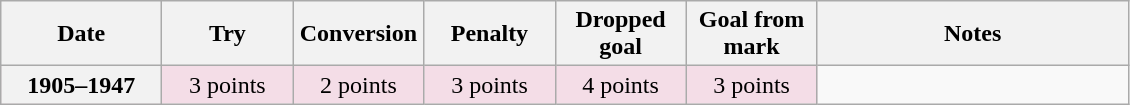<table class="wikitable">
<tr>
<th scope="col" width="100px">Date</th>
<th scope="col" width="80px">Try</th>
<th scope="col" width="80px">Conversion</th>
<th scope="col" width="80px">Penalty</th>
<th scope="col" width="80px">Dropped goal</th>
<th scope="col" width="80px">Goal from mark</th>
<th scope="col" width="200px">Notes<br></th>
</tr>
<tr style="text-align:center;background:#F4DDE7;">
<th>1905–1947</th>
<td>3 points</td>
<td>2 points</td>
<td>3 points</td>
<td>4 points</td>
<td>3 points<br></td>
</tr>
</table>
